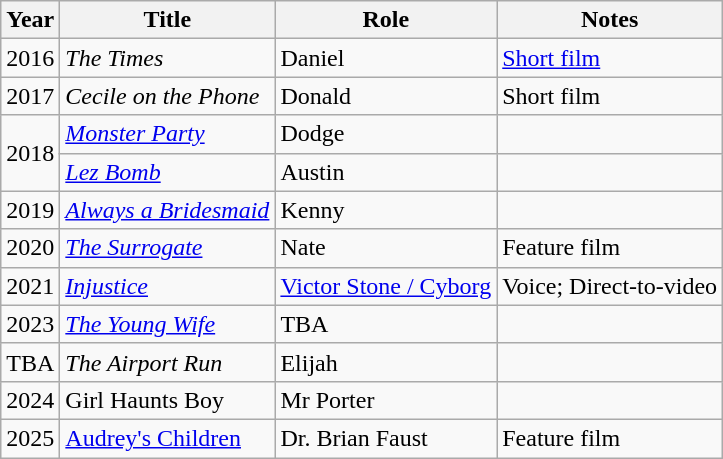<table class="wikitable sortable">
<tr>
<th>Year</th>
<th>Title</th>
<th>Role</th>
<th class="unsortable">Notes</th>
</tr>
<tr>
<td>2016</td>
<td><em>The Times</em></td>
<td>Daniel</td>
<td><a href='#'>Short film</a></td>
</tr>
<tr>
<td>2017</td>
<td><em>Cecile on the Phone</em></td>
<td>Donald</td>
<td>Short film</td>
</tr>
<tr>
<td rowspan="2">2018</td>
<td><em><a href='#'>Monster Party</a></em></td>
<td>Dodge</td>
<td></td>
</tr>
<tr>
<td><em><a href='#'>Lez Bomb</a></em></td>
<td>Austin</td>
<td></td>
</tr>
<tr>
<td>2019</td>
<td><em><a href='#'>Always a Bridesmaid</a></em></td>
<td>Kenny</td>
<td></td>
</tr>
<tr>
<td>2020</td>
<td><em><a href='#'>The Surrogate</a></em></td>
<td>Nate</td>
<td>Feature film</td>
</tr>
<tr>
<td>2021</td>
<td><em><a href='#'>Injustice</a></em></td>
<td><a href='#'>Victor Stone / Cyborg</a></td>
<td>Voice; Direct-to-video</td>
</tr>
<tr>
<td>2023</td>
<td><em><a href='#'>The Young Wife</a></em></td>
<td>TBA</td>
<td></td>
</tr>
<tr>
<td>TBA</td>
<td><em>The Airport Run</em></td>
<td>Elijah</td>
<td></td>
</tr>
<tr>
<td>2024</td>
<td>Girl Haunts Boy</td>
<td>Mr Porter</td>
<td></td>
</tr>
<tr>
<td>2025</td>
<td><a href='#'>Audrey's Children</a></td>
<td>Dr. Brian Faust</td>
<td>Feature film</td>
</tr>
</table>
